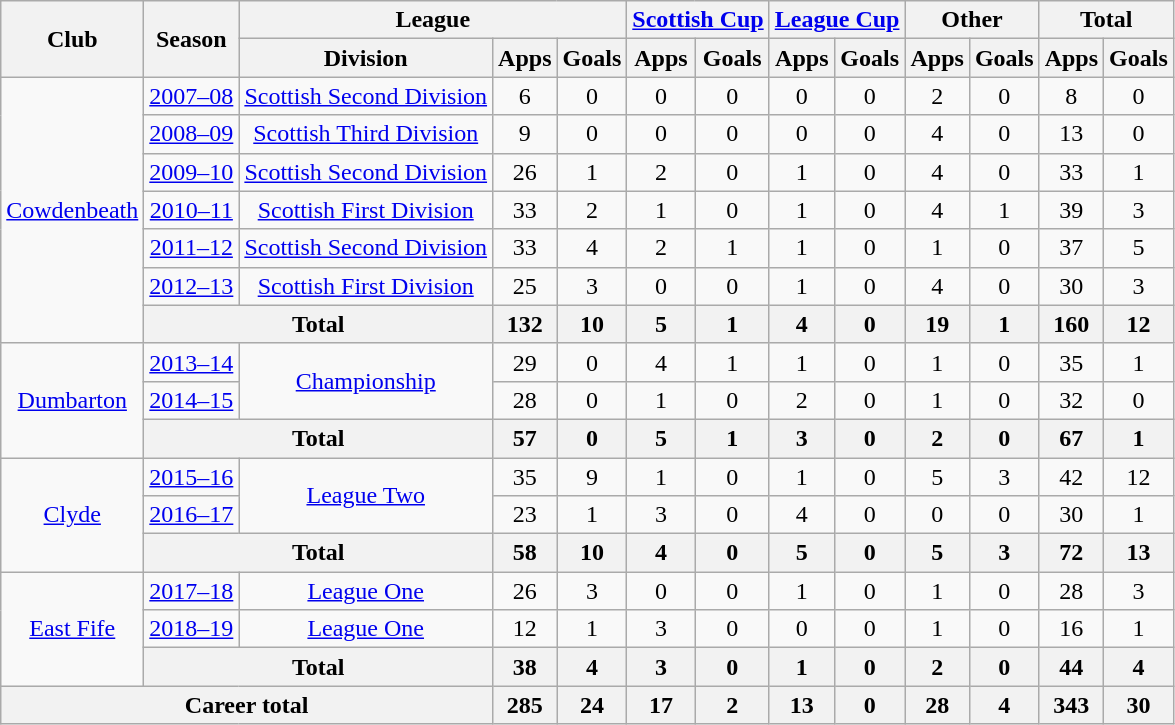<table class="wikitable" style="text-align:center">
<tr>
<th rowspan="2">Club</th>
<th rowspan="2">Season</th>
<th colspan="3">League</th>
<th colspan="2"><a href='#'>Scottish Cup</a></th>
<th colspan="2"><a href='#'>League Cup</a></th>
<th colspan="2">Other</th>
<th colspan="2">Total</th>
</tr>
<tr>
<th>Division</th>
<th>Apps</th>
<th>Goals</th>
<th>Apps</th>
<th>Goals</th>
<th>Apps</th>
<th>Goals</th>
<th>Apps</th>
<th>Goals</th>
<th>Apps</th>
<th>Goals</th>
</tr>
<tr>
<td rowspan="7"><a href='#'>Cowdenbeath</a></td>
<td><a href='#'>2007–08</a></td>
<td><a href='#'>Scottish Second Division</a></td>
<td>6</td>
<td>0</td>
<td>0</td>
<td>0</td>
<td>0</td>
<td>0</td>
<td>2</td>
<td>0</td>
<td>8</td>
<td>0</td>
</tr>
<tr>
<td><a href='#'>2008–09</a></td>
<td><a href='#'>Scottish Third Division</a></td>
<td>9</td>
<td>0</td>
<td>0</td>
<td>0</td>
<td>0</td>
<td>0</td>
<td>4</td>
<td>0</td>
<td>13</td>
<td>0</td>
</tr>
<tr>
<td><a href='#'>2009–10</a></td>
<td><a href='#'>Scottish Second Division</a></td>
<td>26</td>
<td>1</td>
<td>2</td>
<td>0</td>
<td>1</td>
<td>0</td>
<td>4</td>
<td>0</td>
<td>33</td>
<td>1</td>
</tr>
<tr>
<td><a href='#'>2010–11</a></td>
<td><a href='#'>Scottish First Division</a></td>
<td>33</td>
<td>2</td>
<td>1</td>
<td>0</td>
<td>1</td>
<td>0</td>
<td>4</td>
<td>1</td>
<td>39</td>
<td>3</td>
</tr>
<tr>
<td><a href='#'>2011–12</a></td>
<td><a href='#'>Scottish Second Division</a></td>
<td>33</td>
<td>4</td>
<td>2</td>
<td>1</td>
<td>1</td>
<td>0</td>
<td>1</td>
<td>0</td>
<td>37</td>
<td>5</td>
</tr>
<tr>
<td><a href='#'>2012–13</a></td>
<td><a href='#'>Scottish First Division</a></td>
<td>25</td>
<td>3</td>
<td>0</td>
<td>0</td>
<td>1</td>
<td>0</td>
<td>4</td>
<td>0</td>
<td>30</td>
<td>3</td>
</tr>
<tr>
<th colspan="2">Total</th>
<th>132</th>
<th>10</th>
<th>5</th>
<th>1</th>
<th>4</th>
<th>0</th>
<th>19</th>
<th>1</th>
<th>160</th>
<th>12</th>
</tr>
<tr>
<td rowspan="3"><a href='#'>Dumbarton</a></td>
<td><a href='#'>2013–14</a></td>
<td rowspan="2"><a href='#'>Championship</a></td>
<td>29</td>
<td>0</td>
<td>4</td>
<td>1</td>
<td>1</td>
<td>0</td>
<td>1</td>
<td>0</td>
<td>35</td>
<td>1</td>
</tr>
<tr>
<td><a href='#'>2014–15</a></td>
<td>28</td>
<td>0</td>
<td>1</td>
<td>0</td>
<td>2</td>
<td>0</td>
<td>1</td>
<td>0</td>
<td>32</td>
<td>0</td>
</tr>
<tr>
<th colspan="2">Total</th>
<th>57</th>
<th>0</th>
<th>5</th>
<th>1</th>
<th>3</th>
<th>0</th>
<th>2</th>
<th>0</th>
<th>67</th>
<th>1</th>
</tr>
<tr>
<td rowspan="3"><a href='#'>Clyde</a></td>
<td><a href='#'>2015–16</a></td>
<td rowspan="2"><a href='#'>League Two</a></td>
<td>35</td>
<td>9</td>
<td>1</td>
<td>0</td>
<td>1</td>
<td>0</td>
<td>5</td>
<td>3</td>
<td>42</td>
<td>12</td>
</tr>
<tr>
<td><a href='#'>2016–17</a></td>
<td>23</td>
<td>1</td>
<td>3</td>
<td>0</td>
<td>4</td>
<td>0</td>
<td>0</td>
<td>0</td>
<td>30</td>
<td>1</td>
</tr>
<tr>
<th colspan="2">Total</th>
<th>58</th>
<th>10</th>
<th>4</th>
<th>0</th>
<th>5</th>
<th>0</th>
<th>5</th>
<th>3</th>
<th>72</th>
<th>13</th>
</tr>
<tr>
<td rowspan="3"><a href='#'>East Fife</a></td>
<td><a href='#'>2017–18</a></td>
<td><a href='#'>League One</a></td>
<td>26</td>
<td>3</td>
<td>0</td>
<td>0</td>
<td>1</td>
<td>0</td>
<td>1</td>
<td>0</td>
<td>28</td>
<td>3</td>
</tr>
<tr>
<td><a href='#'>2018–19</a></td>
<td><a href='#'>League One</a></td>
<td>12</td>
<td>1</td>
<td>3</td>
<td>0</td>
<td>0</td>
<td>0</td>
<td>1</td>
<td>0</td>
<td>16</td>
<td>1</td>
</tr>
<tr>
<th colspan="2">Total</th>
<th>38</th>
<th>4</th>
<th>3</th>
<th>0</th>
<th>1</th>
<th>0</th>
<th>2</th>
<th>0</th>
<th>44</th>
<th>4</th>
</tr>
<tr>
<th colspan="3">Career total</th>
<th>285</th>
<th>24</th>
<th>17</th>
<th>2</th>
<th>13</th>
<th>0</th>
<th>28</th>
<th>4</th>
<th>343</th>
<th>30</th>
</tr>
</table>
